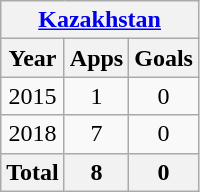<table class="wikitable" style="text-align:center">
<tr>
<th colspan=3><a href='#'>Kazakhstan</a></th>
</tr>
<tr>
<th>Year</th>
<th>Apps</th>
<th>Goals</th>
</tr>
<tr>
<td>2015</td>
<td>1</td>
<td>0</td>
</tr>
<tr>
<td>2018</td>
<td>7</td>
<td>0</td>
</tr>
<tr>
<th>Total</th>
<th>8</th>
<th>0</th>
</tr>
</table>
